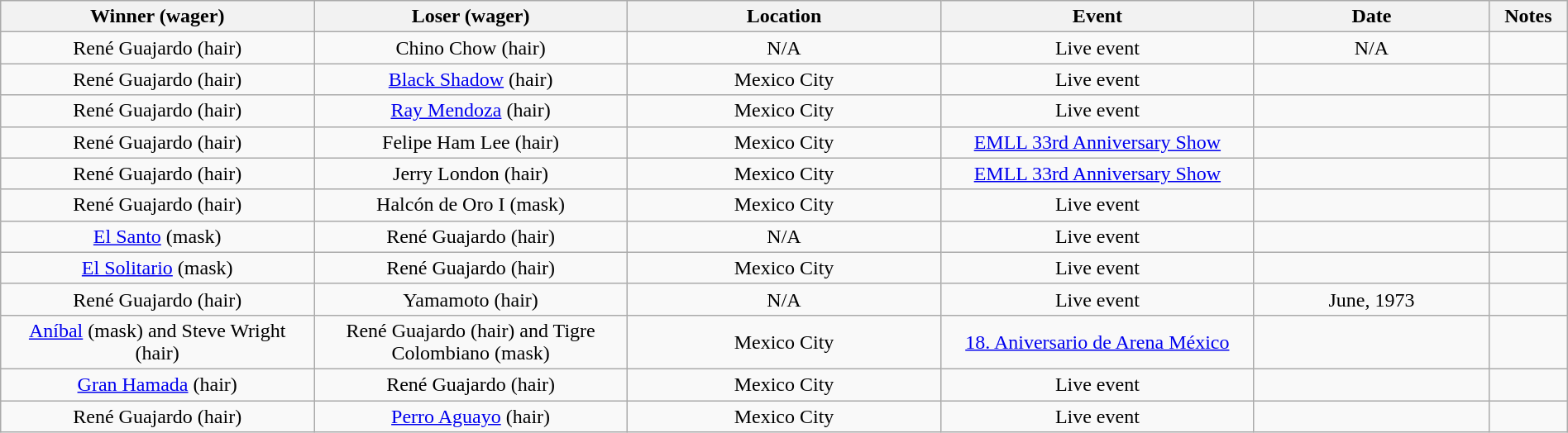<table class="wikitable sortable" width=100%  style="text-align: center">
<tr>
<th width=20% scope="col">Winner (wager)</th>
<th width=20% scope="col">Loser (wager)</th>
<th width=20% scope="col">Location</th>
<th width=20% scope="col">Event</th>
<th width=15% scope="col">Date</th>
<th class="unsortable" width=5% scope="col">Notes</th>
</tr>
<tr>
<td>René Guajardo (hair)</td>
<td>Chino Chow (hair)</td>
<td>N/A</td>
<td>Live event</td>
<td>N/A</td>
<td> </td>
</tr>
<tr>
<td>René Guajardo (hair)</td>
<td><a href='#'>Black Shadow</a> (hair)</td>
<td>Mexico City</td>
<td>Live event</td>
<td></td>
<td> </td>
</tr>
<tr>
<td>René Guajardo (hair)</td>
<td><a href='#'>Ray Mendoza</a> (hair)</td>
<td>Mexico City</td>
<td>Live event</td>
<td></td>
<td> </td>
</tr>
<tr>
<td>René Guajardo (hair)</td>
<td>Felipe Ham Lee (hair)</td>
<td>Mexico City</td>
<td><a href='#'>EMLL 33rd Anniversary Show</a></td>
<td></td>
<td></td>
</tr>
<tr>
<td>René Guajardo (hair)</td>
<td>Jerry London (hair)</td>
<td>Mexico City</td>
<td><a href='#'>EMLL 33rd Anniversary Show</a></td>
<td></td>
<td></td>
</tr>
<tr>
<td>René Guajardo (hair)</td>
<td>Halcón de Oro I (mask)</td>
<td>Mexico City</td>
<td>Live event</td>
<td></td>
<td> </td>
</tr>
<tr>
<td><a href='#'>El Santo</a> (mask)</td>
<td>René Guajardo (hair)</td>
<td>N/A</td>
<td>Live event</td>
<td></td>
<td> </td>
</tr>
<tr>
<td><a href='#'>El Solitario</a> (mask)</td>
<td>René Guajardo (hair)</td>
<td>Mexico City</td>
<td>Live event</td>
<td></td>
<td> </td>
</tr>
<tr>
<td>René Guajardo (hair)</td>
<td>Yamamoto (hair)</td>
<td>N/A</td>
<td>Live event</td>
<td>June, 1973</td>
<td> </td>
</tr>
<tr>
<td><a href='#'>Aníbal</a> (mask) and Steve Wright (hair)</td>
<td>René Guajardo (hair) and Tigre Colombiano (mask)</td>
<td>Mexico City</td>
<td><a href='#'>18. Aniversario de Arena México</a></td>
<td></td>
<td></td>
</tr>
<tr>
<td><a href='#'>Gran Hamada</a> (hair)</td>
<td>René Guajardo (hair)</td>
<td>Mexico City</td>
<td>Live event</td>
<td></td>
<td> </td>
</tr>
<tr>
<td>René Guajardo (hair)</td>
<td><a href='#'>Perro Aguayo</a> (hair)</td>
<td>Mexico City</td>
<td>Live event</td>
<td></td>
<td></td>
</tr>
</table>
